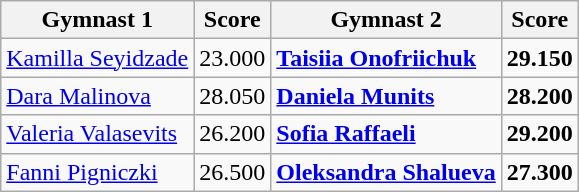<table class="wikitable">
<tr>
<th>Gymnast 1</th>
<th>Score</th>
<th>Gymnast 2</th>
<th>Score</th>
</tr>
<tr>
<td><a href='#'>Kamilla Seyidzade</a></td>
<td>23.000</td>
<td><a href='#'><strong>Taisiia Onofriichuk</strong></a></td>
<td><strong>29.150</strong></td>
</tr>
<tr>
<td><a href='#'>Dara Malinova</a></td>
<td>28.050</td>
<td><a href='#'><strong>Daniela Munits</strong></a></td>
<td><strong>28.200</strong></td>
</tr>
<tr>
<td><a href='#'>Valeria Valasevits</a></td>
<td>26.200</td>
<td><a href='#'><strong>Sofia Raffaeli</strong></a></td>
<td><strong>29.200</strong></td>
</tr>
<tr>
<td><a href='#'>Fanni Pigniczki</a></td>
<td>26.500</td>
<td><strong><a href='#'>Oleksandra Shalueva</a></strong></td>
<td><strong>27.300</strong></td>
</tr>
</table>
